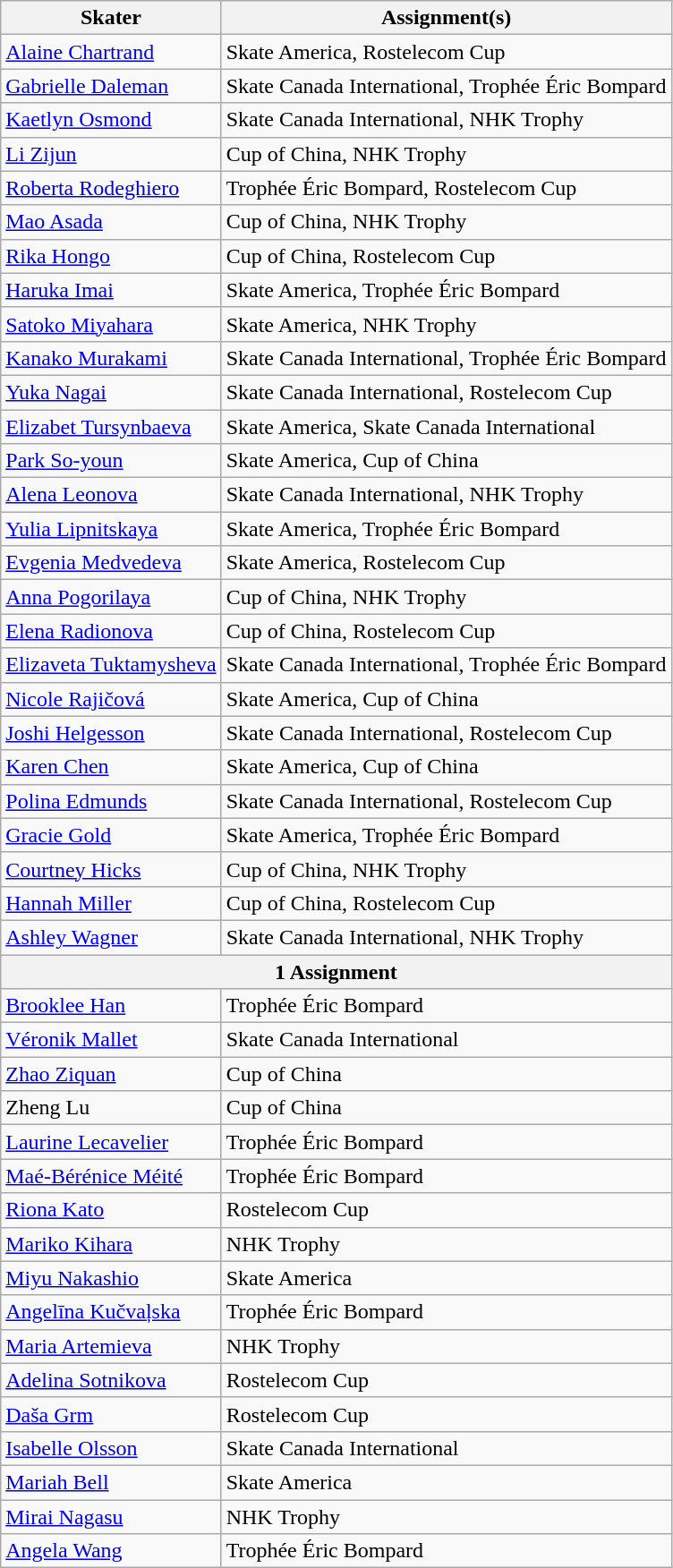<table class="wikitable">
<tr>
<th>Skater</th>
<th>Assignment(s)</th>
</tr>
<tr>
<td> <a href='#'>Alaine Chartrand</a></td>
<td>Skate America, Rostelecom Cup</td>
</tr>
<tr>
<td> <a href='#'>Gabrielle Daleman</a></td>
<td>Skate Canada International, Trophée Éric Bompard</td>
</tr>
<tr>
<td> <a href='#'>Kaetlyn Osmond</a></td>
<td>Skate Canada International, NHK Trophy</td>
</tr>
<tr>
<td> <a href='#'>Li Zijun</a></td>
<td>Cup of China, NHK Trophy</td>
</tr>
<tr>
<td> <a href='#'>Roberta Rodeghiero</a></td>
<td>Trophée Éric Bompard, Rostelecom Cup</td>
</tr>
<tr>
<td> <a href='#'>Mao Asada</a></td>
<td>Cup of China, NHK Trophy</td>
</tr>
<tr>
<td> <a href='#'>Rika Hongo</a></td>
<td>Cup of China, Rostelecom Cup</td>
</tr>
<tr>
<td> <a href='#'>Haruka Imai</a></td>
<td>Skate America, Trophée Éric Bompard</td>
</tr>
<tr>
<td> <a href='#'>Satoko Miyahara</a></td>
<td>Skate America, NHK Trophy</td>
</tr>
<tr>
<td> <a href='#'>Kanako Murakami</a></td>
<td>Skate Canada International, Trophée Éric Bompard</td>
</tr>
<tr>
<td> <a href='#'>Yuka Nagai</a></td>
<td>Skate Canada International, Rostelecom Cup</td>
</tr>
<tr>
<td> <a href='#'>Elizabet Tursynbaeva</a></td>
<td>Skate America, Skate Canada International</td>
</tr>
<tr>
<td> <a href='#'>Park So-youn</a></td>
<td>Skate America, Cup of China</td>
</tr>
<tr>
<td> <a href='#'>Alena Leonova</a></td>
<td>Skate Canada International, NHK Trophy</td>
</tr>
<tr>
<td> <a href='#'>Yulia Lipnitskaya</a></td>
<td>Skate America, Trophée Éric Bompard</td>
</tr>
<tr>
<td> <a href='#'>Evgenia Medvedeva</a></td>
<td>Skate America, Rostelecom Cup</td>
</tr>
<tr>
<td> <a href='#'>Anna Pogorilaya</a></td>
<td>Cup of China, NHK Trophy</td>
</tr>
<tr>
<td> <a href='#'>Elena Radionova</a></td>
<td>Cup of China, Rostelecom Cup</td>
</tr>
<tr>
<td> <a href='#'>Elizaveta Tuktamysheva</a></td>
<td>Skate Canada International, Trophée Éric Bompard</td>
</tr>
<tr>
<td> <a href='#'>Nicole Rajičová</a></td>
<td>Skate America, Cup of China</td>
</tr>
<tr>
<td> <a href='#'>Joshi Helgesson</a></td>
<td>Skate Canada International, Rostelecom Cup</td>
</tr>
<tr>
<td> <a href='#'>Karen Chen</a></td>
<td>Skate America, Cup of China</td>
</tr>
<tr>
<td> <a href='#'>Polina Edmunds</a></td>
<td>Skate Canada International, Rostelecom Cup</td>
</tr>
<tr>
<td> <a href='#'>Gracie Gold</a></td>
<td>Skate America, Trophée Éric Bompard</td>
</tr>
<tr>
<td> <a href='#'>Courtney Hicks</a></td>
<td>Cup of China, NHK Trophy</td>
</tr>
<tr>
<td> <a href='#'>Hannah Miller</a></td>
<td>Cup of China, Rostelecom Cup</td>
</tr>
<tr>
<td> <a href='#'>Ashley Wagner</a></td>
<td>Skate Canada International, NHK Trophy</td>
</tr>
<tr>
<th colspan="2">1 Assignment</th>
</tr>
<tr>
<td> <a href='#'>Brooklee Han</a></td>
<td>Trophée Éric Bompard</td>
</tr>
<tr>
<td> <a href='#'>Véronik Mallet</a></td>
<td>Skate Canada International</td>
</tr>
<tr>
<td> <a href='#'>Zhao Ziquan</a></td>
<td>Cup of China</td>
</tr>
<tr>
<td> Zheng Lu</td>
<td>Cup of China</td>
</tr>
<tr>
<td> <a href='#'>Laurine Lecavelier</a></td>
<td>Trophée Éric Bompard</td>
</tr>
<tr>
<td> <a href='#'>Maé-Bérénice Méité</a></td>
<td>Trophée Éric Bompard</td>
</tr>
<tr>
<td> <a href='#'>Riona Kato</a></td>
<td>Rostelecom Cup</td>
</tr>
<tr>
<td> <a href='#'>Mariko Kihara</a></td>
<td>NHK Trophy</td>
</tr>
<tr>
<td> <a href='#'>Miyu Nakashio</a></td>
<td>Skate America</td>
</tr>
<tr>
<td> <a href='#'>Angelīna Kučvaļska</a></td>
<td>Trophée Éric Bompard</td>
</tr>
<tr>
<td> <a href='#'>Maria Artemieva</a></td>
<td>NHK Trophy</td>
</tr>
<tr>
<td> <a href='#'>Adelina Sotnikova</a></td>
<td>Rostelecom Cup</td>
</tr>
<tr>
<td> <a href='#'>Daša Grm</a></td>
<td>Rostelecom Cup</td>
</tr>
<tr>
<td> <a href='#'>Isabelle Olsson</a></td>
<td>Skate Canada International</td>
</tr>
<tr>
<td> <a href='#'>Mariah Bell</a></td>
<td>Skate America</td>
</tr>
<tr>
<td> <a href='#'>Mirai Nagasu</a></td>
<td>NHK Trophy</td>
</tr>
<tr>
<td> <a href='#'>Angela Wang</a></td>
<td>Trophée Éric Bompard</td>
</tr>
</table>
